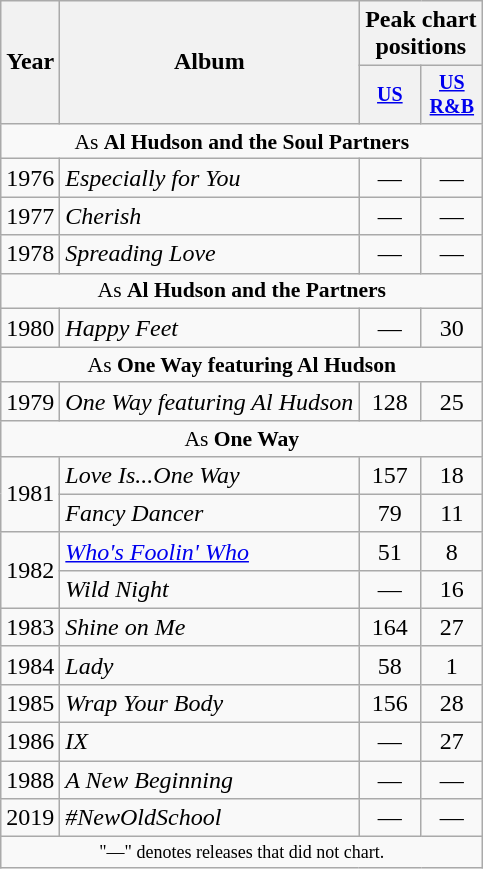<table class="wikitable" style="text-align:center;">
<tr>
<th rowspan="2">Year</th>
<th rowspan="2">Album</th>
<th colspan="2">Peak chart positions</th>
</tr>
<tr style="font-size:smaller;">
<th width="35"><a href='#'>US</a><br></th>
<th width="35"><a href='#'>US R&B</a><br></th>
</tr>
<tr>
<td colspan="5" style="font-size:90%">As <strong>Al Hudson and the Soul Partners</strong></td>
</tr>
<tr>
<td rowspan="1">1976</td>
<td style="text-align:left;"><em>Especially for You</em></td>
<td>—</td>
<td>—</td>
</tr>
<tr>
<td rowspan="1">1977</td>
<td style="text-align:left;"><em>Cherish</em></td>
<td>—</td>
<td>—</td>
</tr>
<tr>
<td rowspan="1">1978</td>
<td style="text-align:left;"><em>Spreading Love</em></td>
<td>—</td>
<td>—</td>
</tr>
<tr>
<td colspan="5" style="font-size:90%">As <strong>Al Hudson and the Partners</strong></td>
</tr>
<tr>
<td rowspan="1">1980</td>
<td style="text-align:left;"><em>Happy Feet</em></td>
<td>—</td>
<td>30</td>
</tr>
<tr>
<td colspan="5" style="font-size:90%">As <strong>One Way featuring Al Hudson</strong></td>
</tr>
<tr>
<td rowspan="1">1979</td>
<td style="text-align:left;"><em>One Way featuring Al Hudson</em></td>
<td>128</td>
<td>25</td>
</tr>
<tr>
<td colspan="5" style="font-size:90%">As <strong>One Way</strong></td>
</tr>
<tr>
<td rowspan="2">1981</td>
<td style="text-align:left;"><em>Love Is...One Way</em></td>
<td>157</td>
<td>18</td>
</tr>
<tr>
<td style="text-align:left;"><em>Fancy Dancer</em></td>
<td>79</td>
<td>11</td>
</tr>
<tr>
<td rowspan="2">1982</td>
<td style="text-align:left;"><em><a href='#'>Who's Foolin' Who</a></em></td>
<td>51</td>
<td>8</td>
</tr>
<tr>
<td style="text-align:left;"><em>Wild Night</em></td>
<td>—</td>
<td>16</td>
</tr>
<tr>
<td rowspan="1">1983</td>
<td style="text-align:left;"><em>Shine on Me</em></td>
<td>164</td>
<td>27</td>
</tr>
<tr>
<td rowspan="1">1984</td>
<td style="text-align:left;"><em>Lady</em></td>
<td>58</td>
<td>1</td>
</tr>
<tr>
<td rowspan="1">1985</td>
<td style="text-align:left;"><em>Wrap Your Body</em></td>
<td>156</td>
<td>28</td>
</tr>
<tr>
<td rowspan="1">1986</td>
<td style="text-align:left;"><em>IX</em></td>
<td>—</td>
<td>27</td>
</tr>
<tr>
<td rowspan="1">1988</td>
<td style="text-align:left;"><em>A New Beginning</em></td>
<td>—</td>
<td>—</td>
</tr>
<tr>
<td rowspan="1">2019</td>
<td style="text-align:left;"><em>#NewOldSchool</em></td>
<td>—</td>
<td>—</td>
</tr>
<tr>
<td colspan="8" style="text-align:center; font-size:9pt;">"—" denotes releases that did not chart.</td>
</tr>
</table>
